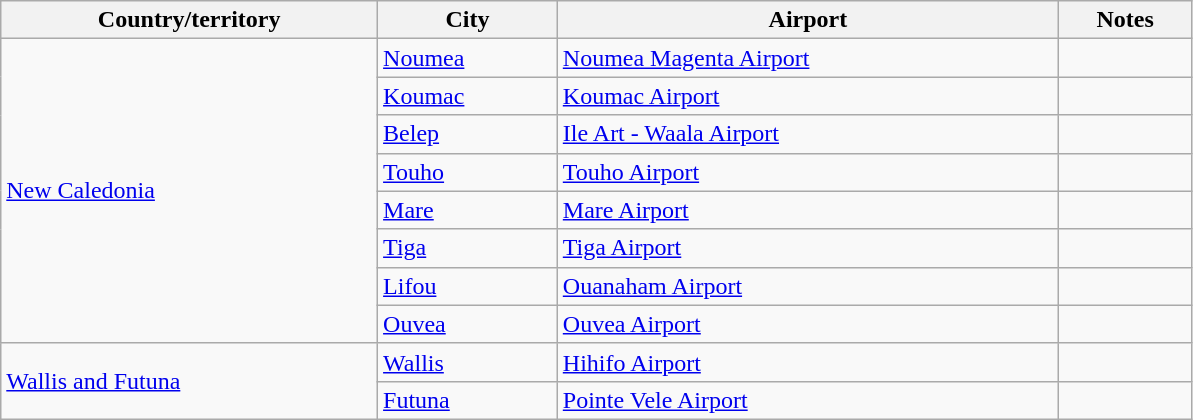<table class="wikitable" width="795" align=center>
<tr>
<th>Country/territory</th>
<th>City</th>
<th>Airport</th>
<th>Notes</th>
</tr>
<tr>
<td rowspan="8"><a href='#'>New Caledonia</a></td>
<td><a href='#'>Noumea</a></td>
<td><a href='#'>Noumea Magenta Airport</a></td>
<td></td>
</tr>
<tr>
<td><a href='#'>Koumac</a></td>
<td><a href='#'>Koumac Airport</a></td>
<td></td>
</tr>
<tr>
<td><a href='#'>Belep</a></td>
<td><a href='#'>Ile Art - Waala Airport</a></td>
<td></td>
</tr>
<tr>
<td><a href='#'>Touho</a></td>
<td><a href='#'>Touho Airport</a></td>
<td></td>
</tr>
<tr>
<td><a href='#'>Mare</a></td>
<td><a href='#'>Mare Airport</a></td>
<td></td>
</tr>
<tr>
<td><a href='#'>Tiga</a></td>
<td><a href='#'>Tiga Airport</a></td>
<td></td>
</tr>
<tr>
<td><a href='#'>Lifou</a></td>
<td><a href='#'>Ouanaham Airport</a></td>
<td></td>
</tr>
<tr>
<td><a href='#'>Ouvea</a></td>
<td><a href='#'>Ouvea Airport</a></td>
<td></td>
</tr>
<tr>
<td rowspan="2"><a href='#'>Wallis and Futuna</a></td>
<td><a href='#'>Wallis</a></td>
<td><a href='#'>Hihifo Airport</a></td>
<td></td>
</tr>
<tr>
<td><a href='#'>Futuna</a></td>
<td><a href='#'>Pointe Vele Airport</a></td>
<td></td>
</tr>
</table>
